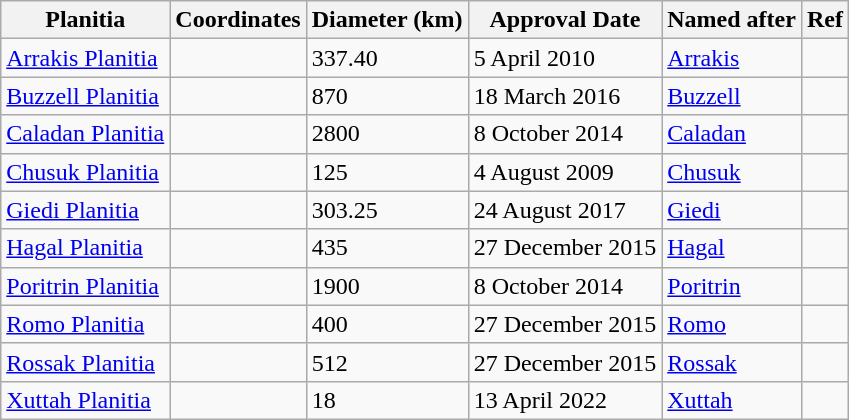<table class="wikitable">
<tr>
<th>Planitia</th>
<th>Coordinates</th>
<th>Diameter (km)</th>
<th>Approval Date</th>
<th>Named after</th>
<th>Ref</th>
</tr>
<tr>
<td><a href='#'>Arrakis Planitia</a></td>
<td></td>
<td>337.40</td>
<td>5 April 2010</td>
<td><a href='#'>Arrakis</a></td>
<td></td>
</tr>
<tr>
<td><a href='#'>Buzzell Planitia</a></td>
<td></td>
<td>870</td>
<td>18 March 2016</td>
<td><a href='#'>Buzzell</a></td>
<td></td>
</tr>
<tr>
<td><a href='#'>Caladan Planitia</a></td>
<td></td>
<td>2800</td>
<td>8 October 2014</td>
<td><a href='#'>Caladan</a></td>
<td></td>
</tr>
<tr>
<td><a href='#'>Chusuk Planitia</a></td>
<td></td>
<td>125</td>
<td>4 August 2009</td>
<td><a href='#'>Chusuk</a></td>
<td></td>
</tr>
<tr>
<td><a href='#'>Giedi Planitia</a></td>
<td></td>
<td>303.25</td>
<td>24 August 2017</td>
<td><a href='#'>Giedi</a></td>
<td></td>
</tr>
<tr>
<td><a href='#'>Hagal Planitia</a></td>
<td></td>
<td>435</td>
<td>27 December 2015</td>
<td><a href='#'>Hagal</a></td>
<td></td>
</tr>
<tr>
<td><a href='#'>Poritrin Planitia</a></td>
<td></td>
<td>1900</td>
<td>8 October 2014</td>
<td><a href='#'>Poritrin</a></td>
<td></td>
</tr>
<tr>
<td><a href='#'>Romo Planitia</a></td>
<td></td>
<td>400</td>
<td>27 December 2015</td>
<td><a href='#'>Romo</a></td>
<td></td>
</tr>
<tr>
<td><a href='#'>Rossak Planitia</a></td>
<td></td>
<td>512</td>
<td>27 December 2015</td>
<td><a href='#'>Rossak</a></td>
<td></td>
</tr>
<tr>
<td><a href='#'>Xuttah Planitia</a></td>
<td></td>
<td>18</td>
<td>13 April 2022</td>
<td><a href='#'>Xuttah</a></td>
<td></td>
</tr>
</table>
